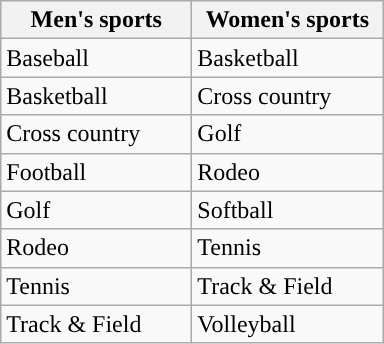<table class= wikitable>
<tr>
<th width=120px>Men's sports</th>
<th width=120px>Women's sports</th>
</tr>
<tr>
<td>Baseball</td>
<td>Basketball</td>
</tr>
<tr>
<td>Basketball</td>
<td>Cross country</td>
</tr>
<tr>
<td>Cross country</td>
<td>Golf</td>
</tr>
<tr>
<td>Football</td>
<td>Rodeo</td>
</tr>
<tr>
<td>Golf</td>
<td>Softball</td>
</tr>
<tr>
<td>Rodeo</td>
<td>Tennis</td>
</tr>
<tr>
<td>Tennis</td>
<td>Track & Field</td>
</tr>
<tr>
<td>Track & Field</td>
<td>Volleyball</td>
</tr>
</table>
